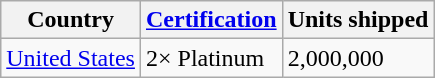<table class="wikitable plainrowheaders">
<tr>
<th scope="col">Country</th>
<th scope="col"><a href='#'>Certification</a></th>
<th scope="col">Units shipped</th>
</tr>
<tr>
<td><a href='#'>United States</a></td>
<td>2× Platinum</td>
<td>2,000,000</td>
</tr>
</table>
